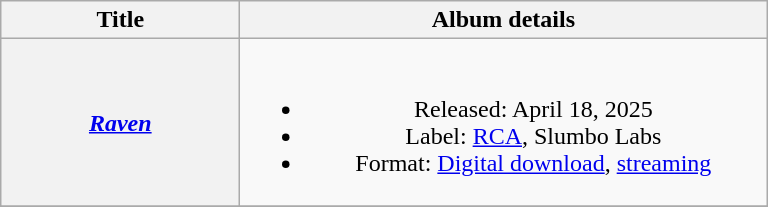<table class="wikitable plainrowheaders" style="text-align:center;">
<tr>
<th scope="col" style="width:9.5em;">Title</th>
<th scope="col" style="width:21.5em;">Album details</th>
</tr>
<tr>
<th scope="row"><em><a href='#'>Raven</a></em></th>
<td><br><ul><li>Released: April 18, 2025</li><li>Label: <a href='#'>RCA</a>, Slumbo Labs</li><li>Format: <a href='#'>Digital download</a>, <a href='#'>streaming</a></li></ul></td>
</tr>
<tr>
</tr>
</table>
